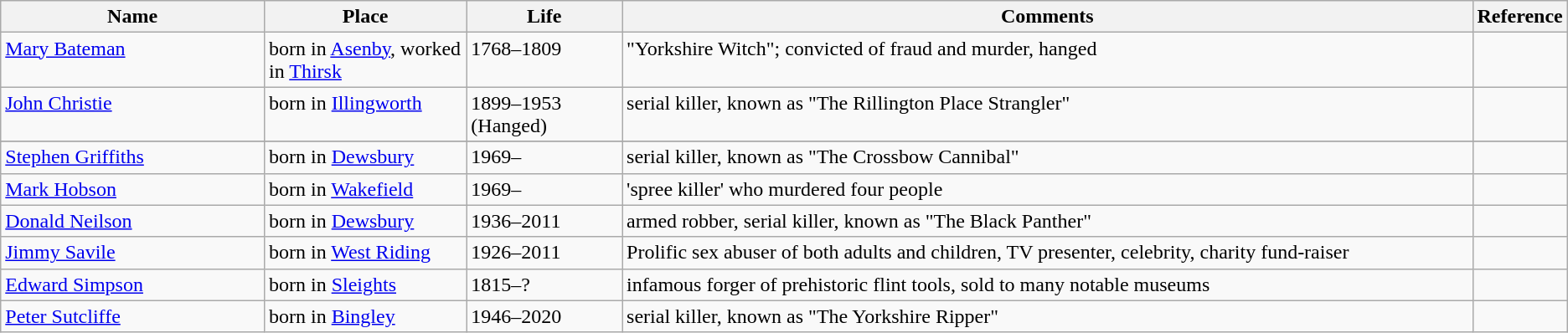<table class=wikitable>
<tr>
<th style="width:17%;">Name</th>
<th style="width:13%;">Place</th>
<th style="width:10%;">Life</th>
<th style="width:55%;">Comments</th>
<th style="width:5%;">Reference</th>
</tr>
<tr valign="top">
<td><a href='#'>Mary Bateman</a></td>
<td>born in <a href='#'>Asenby</a>, worked in <a href='#'>Thirsk</a></td>
<td>1768–1809</td>
<td>"Yorkshire Witch"; convicted of fraud and murder, hanged</td>
<td></td>
</tr>
<tr valign="top">
<td><a href='#'>John Christie</a></td>
<td>born in <a href='#'>Illingworth</a></td>
<td>1899–1953 (Hanged)</td>
<td>serial killer, known as "The Rillington Place Strangler"</td>
<td></td>
</tr>
<tr valign="top">
</tr>
<tr valign="top">
<td><a href='#'>Stephen Griffiths</a></td>
<td>born in <a href='#'>Dewsbury</a></td>
<td>1969–</td>
<td>serial killer, known as "The Crossbow Cannibal"</td>
<td></td>
</tr>
<tr valign="top">
<td><a href='#'>Mark Hobson</a></td>
<td>born in <a href='#'>Wakefield</a></td>
<td>1969–</td>
<td>'spree killer' who murdered four people</td>
<td></td>
</tr>
<tr>
<td><a href='#'>Donald Neilson</a></td>
<td>born in <a href='#'>Dewsbury</a></td>
<td>1936–2011</td>
<td>armed robber, serial killer, known as "The Black Panther"</td>
<td></td>
</tr>
<tr valign="top">
<td><a href='#'>Jimmy Savile</a></td>
<td>born in <a href='#'>West Riding</a></td>
<td>1926–2011</td>
<td>Prolific sex abuser of both adults and children, TV presenter, celebrity, charity fund-raiser</td>
<td></td>
</tr>
<tr valign="top">
<td><a href='#'>Edward Simpson</a></td>
<td>born in <a href='#'>Sleights</a></td>
<td>1815–?</td>
<td>infamous forger of prehistoric flint tools, sold to many notable museums</td>
<td></td>
</tr>
<tr valign="top">
<td><a href='#'>Peter Sutcliffe</a></td>
<td>born in <a href='#'>Bingley</a></td>
<td>1946–2020</td>
<td>serial killer, known as "The Yorkshire Ripper"</td>
<td></td>
</tr>
</table>
